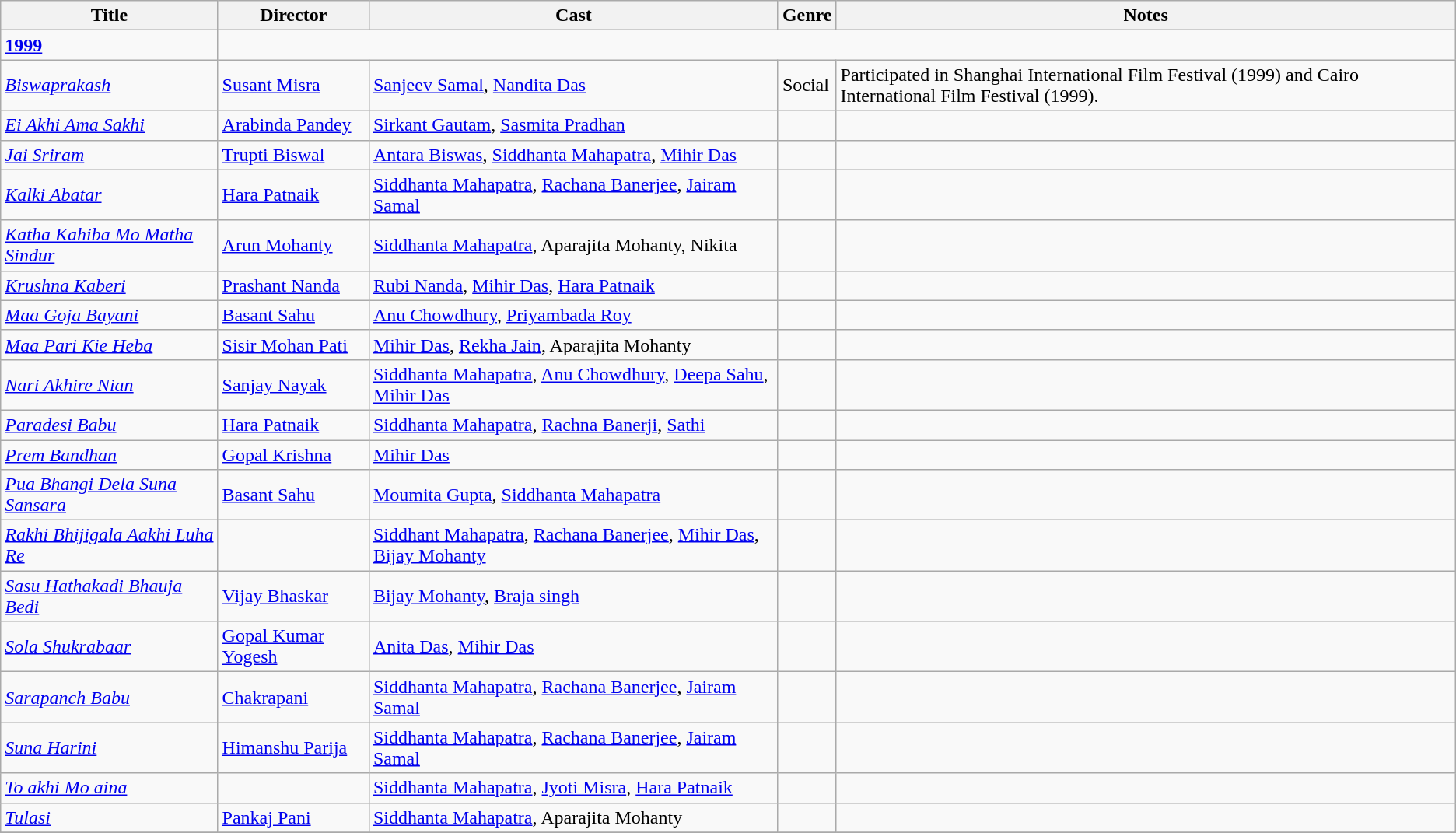<table class="wikitable sortable">
<tr>
<th>Title</th>
<th>Director</th>
<th>Cast</th>
<th>Genre</th>
<th>Notes</th>
</tr>
<tr>
<td><strong><a href='#'>1999</a></strong></td>
</tr>
<tr>
<td><em><a href='#'>Biswaprakash</a></em></td>
<td><a href='#'>Susant Misra</a></td>
<td><a href='#'>Sanjeev Samal</a>, <a href='#'>Nandita Das</a></td>
<td>Social</td>
<td>Participated in Shanghai International Film Festival (1999) and Cairo International Film Festival (1999).</td>
</tr>
<tr>
<td><em><a href='#'>Ei Akhi Ama Sakhi</a></em></td>
<td><a href='#'>Arabinda Pandey</a></td>
<td><a href='#'>Sirkant Gautam</a>, <a href='#'>Sasmita Pradhan</a></td>
<td></td>
<td></td>
</tr>
<tr>
<td><em><a href='#'>Jai Sriram</a></em></td>
<td><a href='#'>Trupti Biswal</a></td>
<td><a href='#'>Antara Biswas</a>, <a href='#'>Siddhanta Mahapatra</a>, <a href='#'>Mihir Das</a></td>
<td></td>
<td></td>
</tr>
<tr>
<td><em><a href='#'>Kalki Abatar</a></em></td>
<td><a href='#'>Hara Patnaik</a></td>
<td><a href='#'>Siddhanta Mahapatra</a>, <a href='#'>Rachana Banerjee</a>, <a href='#'>Jairam Samal</a></td>
<td></td>
<td></td>
</tr>
<tr>
<td><em><a href='#'>Katha Kahiba Mo Matha Sindur</a></em></td>
<td><a href='#'>Arun Mohanty</a></td>
<td><a href='#'>Siddhanta Mahapatra</a>, Aparajita Mohanty, Nikita</td>
<td></td>
<td></td>
</tr>
<tr>
<td><em><a href='#'>Krushna Kaberi</a></em></td>
<td><a href='#'>Prashant Nanda</a></td>
<td><a href='#'>Rubi Nanda</a>, <a href='#'>Mihir Das</a>, <a href='#'>Hara Patnaik</a></td>
<td></td>
<td></td>
</tr>
<tr>
<td><em><a href='#'>Maa Goja Bayani</a></em></td>
<td><a href='#'>Basant Sahu</a></td>
<td><a href='#'>Anu Chowdhury</a>, <a href='#'>Priyambada Roy</a></td>
<td></td>
<td></td>
</tr>
<tr>
<td><em><a href='#'>Maa Pari Kie Heba</a></em></td>
<td><a href='#'>Sisir Mohan Pati</a></td>
<td><a href='#'>Mihir Das</a>, <a href='#'>Rekha Jain</a>, Aparajita Mohanty</td>
<td></td>
<td></td>
</tr>
<tr>
<td><em><a href='#'>Nari Akhire Nian</a></em></td>
<td><a href='#'>Sanjay Nayak</a></td>
<td><a href='#'>Siddhanta Mahapatra</a>, <a href='#'>Anu Chowdhury</a>, <a href='#'>Deepa Sahu</a>, <a href='#'>Mihir Das</a></td>
<td></td>
<td></td>
</tr>
<tr>
<td><em><a href='#'>Paradesi Babu</a></em></td>
<td><a href='#'>Hara Patnaik</a></td>
<td><a href='#'>Siddhanta Mahapatra</a>, <a href='#'>Rachna Banerji</a>, <a href='#'>Sathi</a></td>
<td></td>
<td></td>
</tr>
<tr>
<td><em><a href='#'>Prem Bandhan</a></em></td>
<td><a href='#'>Gopal Krishna</a></td>
<td><a href='#'>Mihir Das</a></td>
<td></td>
<td></td>
</tr>
<tr>
<td><em><a href='#'>Pua Bhangi Dela Suna Sansara</a></em></td>
<td><a href='#'>Basant Sahu</a></td>
<td><a href='#'>Moumita Gupta</a>, <a href='#'>Siddhanta Mahapatra</a></td>
<td></td>
<td></td>
</tr>
<tr>
<td><em><a href='#'>Rakhi Bhijigala Aakhi Luha Re</a></em></td>
<td></td>
<td><a href='#'>Siddhant Mahapatra</a>, <a href='#'>Rachana Banerjee</a>, <a href='#'>Mihir Das</a>, <a href='#'>Bijay Mohanty</a></td>
<td></td>
<td></td>
</tr>
<tr>
<td><em><a href='#'>Sasu Hathakadi Bhauja Bedi</a></em></td>
<td><a href='#'>Vijay Bhaskar</a></td>
<td><a href='#'>Bijay Mohanty</a>, <a href='#'>Braja singh</a></td>
<td></td>
<td></td>
</tr>
<tr>
<td><em><a href='#'>Sola Shukrabaar</a></em></td>
<td><a href='#'>Gopal Kumar Yogesh</a></td>
<td><a href='#'>Anita Das</a>, <a href='#'>Mihir Das</a></td>
<td></td>
<td></td>
</tr>
<tr>
<td><em><a href='#'>Sarapanch Babu</a></em></td>
<td><a href='#'>Chakrapani</a></td>
<td><a href='#'>Siddhanta Mahapatra</a>, <a href='#'>Rachana Banerjee</a>, <a href='#'>Jairam Samal</a></td>
<td></td>
<td></td>
</tr>
<tr>
<td><em><a href='#'>Suna Harini</a></em></td>
<td><a href='#'>Himanshu Parija</a></td>
<td><a href='#'>Siddhanta Mahapatra</a>, <a href='#'>Rachana Banerjee</a>, <a href='#'>Jairam Samal</a></td>
<td></td>
<td></td>
</tr>
<tr>
<td><em><a href='#'>To akhi Mo aina</a></em></td>
<td></td>
<td><a href='#'>Siddhanta Mahapatra</a>, <a href='#'>Jyoti Misra</a>, <a href='#'>Hara Patnaik</a></td>
<td></td>
<td></td>
</tr>
<tr>
<td><em><a href='#'>Tulasi</a></em></td>
<td><a href='#'>Pankaj Pani</a></td>
<td><a href='#'>Siddhanta Mahapatra</a>, Aparajita Mohanty</td>
<td></td>
<td></td>
</tr>
<tr>
</tr>
</table>
